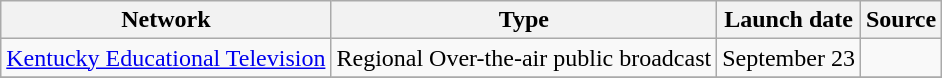<table class="wikitable sortable">
<tr>
<th>Network</th>
<th>Type</th>
<th>Launch date</th>
<th>Source</th>
</tr>
<tr>
<td><a href='#'>Kentucky Educational Television</a></td>
<td>Regional Over-the-air public broadcast</td>
<td>September 23</td>
<td></td>
</tr>
<tr>
</tr>
</table>
